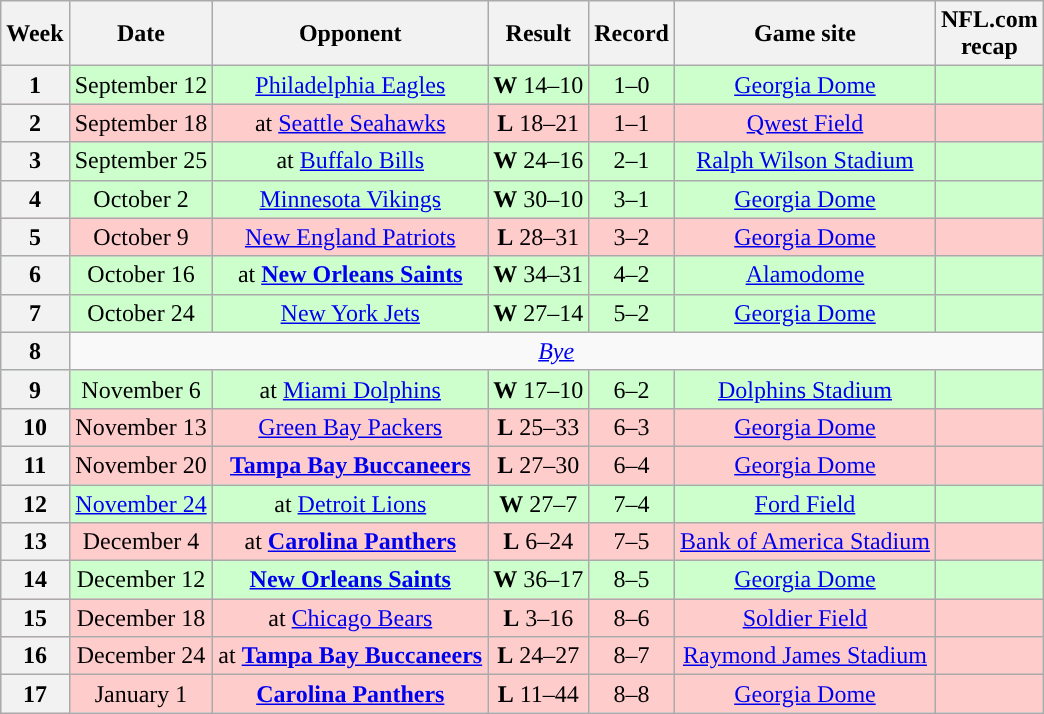<table class="wikitable" style="text-align:center">
<tr>
<th>Week</th>
<th>Date</th>
<th>Opponent</th>
<th>Result</th>
<th>Record</th>
<th>Game site</th>
<th>NFL.com<br>recap</th>
</tr>
<tr style="background: #cfc;">
<th>1</th>
<td>September 12</td>
<td><a href='#'>Philadelphia Eagles</a></td>
<td><strong>W</strong> 14–10</td>
<td>1–0</td>
<td><a href='#'>Georgia Dome</a></td>
<td></td>
</tr>
<tr style="background: #fcc;">
<th>2</th>
<td>September 18</td>
<td>at <a href='#'>Seattle Seahawks</a></td>
<td><strong>L</strong> 18–21</td>
<td>1–1</td>
<td><a href='#'>Qwest Field</a></td>
<td></td>
</tr>
<tr style="background: #cfc;">
<th>3</th>
<td>September 25</td>
<td>at <a href='#'>Buffalo Bills</a></td>
<td><strong>W</strong> 24–16</td>
<td>2–1</td>
<td><a href='#'>Ralph Wilson Stadium</a></td>
<td></td>
</tr>
<tr style="background: #cfc;">
<th>4</th>
<td>October 2</td>
<td><a href='#'>Minnesota Vikings</a></td>
<td><strong>W</strong> 30–10</td>
<td>3–1</td>
<td><a href='#'>Georgia Dome</a></td>
<td></td>
</tr>
<tr style="background: #fcc;">
<th>5</th>
<td>October 9</td>
<td><a href='#'>New England Patriots</a></td>
<td><strong>L</strong> 28–31</td>
<td>3–2</td>
<td><a href='#'>Georgia Dome</a></td>
<td></td>
</tr>
<tr style="background: #cfc;">
<th>6</th>
<td>October 16</td>
<td>at <strong><a href='#'>New Orleans Saints</a></strong></td>
<td><strong>W</strong> 34–31</td>
<td>4–2</td>
<td><a href='#'>Alamodome</a></td>
<td></td>
</tr>
<tr style="background: #cfc;">
<th>7</th>
<td>October 24</td>
<td><a href='#'>New York Jets</a></td>
<td><strong>W</strong> 27–14</td>
<td>5–2</td>
<td><a href='#'>Georgia Dome</a></td>
<td></td>
</tr>
<tr>
<th>8</th>
<td colspan="6" align="center" valign="middle"><em><a href='#'>Bye</a></em></td>
</tr>
<tr style="background: #cfc;">
<th>9</th>
<td>November 6</td>
<td>at <a href='#'>Miami Dolphins</a></td>
<td><strong>W</strong> 17–10</td>
<td>6–2</td>
<td><a href='#'>Dolphins Stadium</a></td>
<td></td>
</tr>
<tr style="background: #fcc;">
<th>10</th>
<td>November 13</td>
<td><a href='#'>Green Bay Packers</a></td>
<td><strong>L</strong> 25–33</td>
<td>6–3</td>
<td><a href='#'>Georgia Dome</a></td>
<td></td>
</tr>
<tr style="background: #fcc;">
<th>11</th>
<td>November 20</td>
<td><strong><a href='#'>Tampa Bay Buccaneers</a></strong></td>
<td><strong>L</strong> 27–30</td>
<td>6–4</td>
<td><a href='#'>Georgia Dome</a></td>
<td></td>
</tr>
<tr style="background: #cfc;">
<th>12</th>
<td><a href='#'>November 24</a></td>
<td>at <a href='#'>Detroit Lions</a></td>
<td><strong>W</strong> 27–7</td>
<td>7–4</td>
<td><a href='#'>Ford Field</a></td>
<td></td>
</tr>
<tr style="background: #fcc;">
<th>13</th>
<td>December 4</td>
<td>at <strong><a href='#'>Carolina Panthers</a></strong></td>
<td><strong>L</strong> 6–24</td>
<td>7–5</td>
<td><a href='#'>Bank of America Stadium</a></td>
<td></td>
</tr>
<tr style="background: #cfc;">
<th>14</th>
<td>December 12</td>
<td><strong><a href='#'>New Orleans Saints</a></strong></td>
<td><strong>W</strong> 36–17</td>
<td>8–5</td>
<td><a href='#'>Georgia Dome</a></td>
<td></td>
</tr>
<tr style="background: #fcc;">
<th>15</th>
<td>December 18</td>
<td>at <a href='#'>Chicago Bears</a></td>
<td><strong>L</strong> 3–16</td>
<td>8–6</td>
<td><a href='#'>Soldier Field</a></td>
<td></td>
</tr>
<tr style="background: #fcc;">
<th>16</th>
<td>December 24</td>
<td>at <strong><a href='#'>Tampa Bay Buccaneers</a></strong></td>
<td><strong>L</strong> 24–27 </td>
<td>8–7</td>
<td><a href='#'>Raymond James Stadium</a></td>
<td></td>
</tr>
<tr style="background: #fcc;">
<th>17</th>
<td>January 1</td>
<td><strong><a href='#'>Carolina Panthers</a></strong></td>
<td><strong>L</strong> 11–44</td>
<td>8–8</td>
<td><a href='#'>Georgia Dome</a></td>
<td></td>
</tr>
</table>
